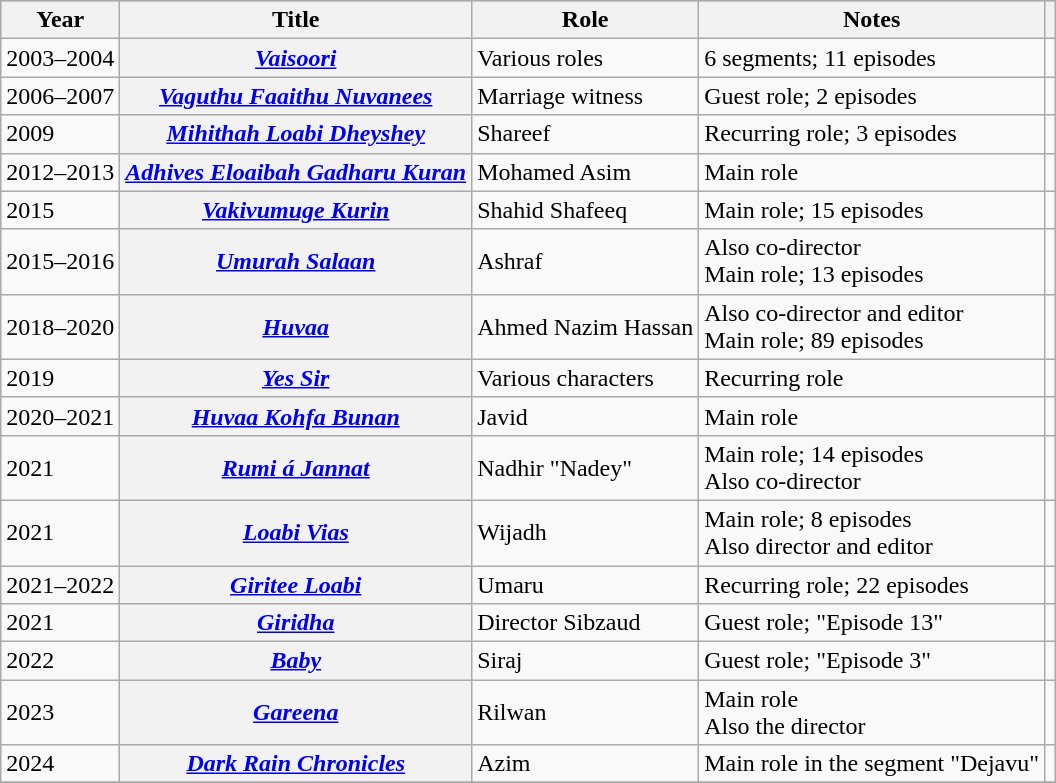<table class="wikitable sortable plainrowheaders">
<tr style="background:#ccc; text-align:center;">
<th scope="col">Year</th>
<th scope="col">Title</th>
<th scope="col">Role</th>
<th scope="col">Notes</th>
<th scope="col" class="unsortable"></th>
</tr>
<tr>
<td>2003–2004</td>
<th scope="row"><em><a href='#'>Vaisoori</a></em></th>
<td>Various roles</td>
<td>6 segments; 11 episodes</td>
<td style="text-align: center;"></td>
</tr>
<tr>
<td>2006–2007</td>
<th scope="row"><em><a href='#'>Vaguthu Faaithu Nuvanees</a></em></th>
<td>Marriage witness</td>
<td>Guest role; 2 episodes</td>
<td style="text-align: center;"></td>
</tr>
<tr>
<td>2009</td>
<th scope="row"><em><a href='#'>Mihithah Loabi Dheyshey</a></em></th>
<td>Shareef</td>
<td>Recurring role; 3 episodes</td>
<td style="text-align: center;"></td>
</tr>
<tr>
<td>2012–2013</td>
<th scope="row"><em><a href='#'>Adhives Eloaibah Gadharu Kuran</a></em></th>
<td>Mohamed Asim</td>
<td>Main role</td>
<td style="text-align: center;"></td>
</tr>
<tr>
<td>2015</td>
<th scope="row"><em><a href='#'>Vakivumuge Kurin</a></em></th>
<td>Shahid Shafeeq</td>
<td>Main role; 15 episodes</td>
<td style="text-align: center;"></td>
</tr>
<tr>
<td>2015–2016</td>
<th scope="row"><em><a href='#'>Umurah Salaan</a></em></th>
<td>Ashraf</td>
<td>Also co-director<br>Main role; 13 episodes</td>
<td style="text-align: center;"></td>
</tr>
<tr>
<td>2018–2020</td>
<th scope="row"><em><a href='#'>Huvaa</a></em></th>
<td>Ahmed Nazim Hassan</td>
<td>Also co-director and editor<br>Main role; 89 episodes</td>
<td style="text-align: center;"></td>
</tr>
<tr>
<td>2019</td>
<th scope="row"><em><a href='#'>Yes Sir</a></em></th>
<td>Various characters</td>
<td>Recurring role</td>
<td style="text-align: center;"></td>
</tr>
<tr>
<td>2020–2021</td>
<th scope="row"><em><a href='#'>Huvaa Kohfa Bunan</a></em></th>
<td>Javid</td>
<td>Main role</td>
<td style="text-align: center;"></td>
</tr>
<tr>
<td>2021</td>
<th scope="row"><em><a href='#'>Rumi á Jannat</a></em></th>
<td>Nadhir "Nadey"</td>
<td>Main role; 14 episodes<br>Also co-director</td>
<td style="text-align: center;"></td>
</tr>
<tr>
<td>2021</td>
<th scope="row"><em><a href='#'>Loabi Vias</a></em></th>
<td>Wijadh</td>
<td>Main role; 8 episodes<br>Also director and editor</td>
<td style="text-align: center;"></td>
</tr>
<tr>
<td>2021–2022</td>
<th scope="row"><em><a href='#'>Giritee Loabi</a></em></th>
<td>Umaru</td>
<td>Recurring role; 22 episodes</td>
<td style="text-align: center;"></td>
</tr>
<tr>
<td>2021</td>
<th scope="row"><em><a href='#'>Giridha</a></em></th>
<td>Director Sibzaud</td>
<td>Guest role; "Episode 13"</td>
<td style="text-align: center;"></td>
</tr>
<tr>
<td>2022</td>
<th scope="row"><em><a href='#'>Baby</a></em></th>
<td>Siraj</td>
<td>Guest role; "Episode 3"</td>
<td style="text-align: center;"></td>
</tr>
<tr>
<td>2023</td>
<th scope="row"><em><a href='#'>Gareena</a></em></th>
<td>Rilwan</td>
<td>Main role<br>Also the director</td>
<td style="text-align: center;"></td>
</tr>
<tr>
<td>2024</td>
<th scope="row"><em><a href='#'>Dark Rain Chronicles</a></em></th>
<td>Azim</td>
<td>Main role in the segment "Dejavu"</td>
<td style="text-align: center;"></td>
</tr>
<tr>
</tr>
</table>
